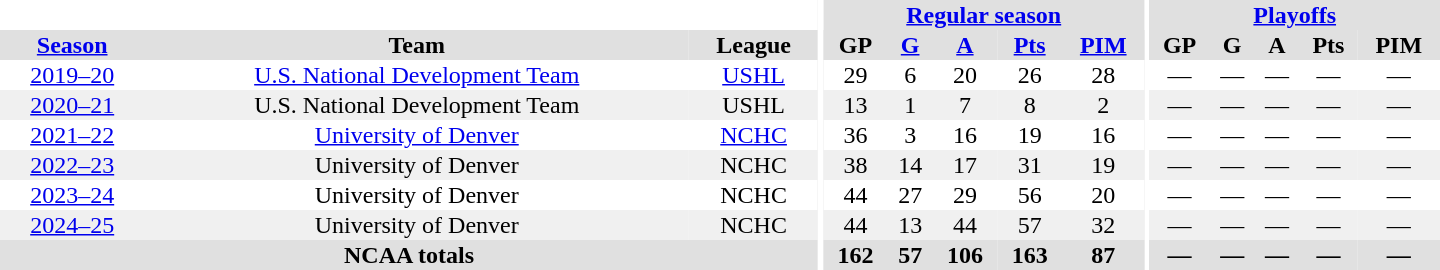<table border="0" cellpadding="1" cellspacing="0" style="text-align:center; width:60em">
<tr bgcolor="#e0e0e0">
<th colspan="3" bgcolor="#ffffff"></th>
<th rowspan="100" bgcolor="#ffffff"></th>
<th colspan="5"><a href='#'>Regular season</a></th>
<th rowspan="100" bgcolor="#ffffff"></th>
<th colspan="5"><a href='#'>Playoffs</a></th>
</tr>
<tr bgcolor="#e0e0e0">
<th><a href='#'>Season</a></th>
<th>Team</th>
<th>League</th>
<th>GP</th>
<th><a href='#'>G</a></th>
<th><a href='#'>A</a></th>
<th><a href='#'>Pts</a></th>
<th><a href='#'>PIM</a></th>
<th>GP</th>
<th>G</th>
<th>A</th>
<th>Pts</th>
<th>PIM</th>
</tr>
<tr>
<td><a href='#'>2019–20</a></td>
<td><a href='#'>U.S. National Development Team</a></td>
<td><a href='#'>USHL</a></td>
<td>29</td>
<td>6</td>
<td>20</td>
<td>26</td>
<td>28</td>
<td>—</td>
<td>—</td>
<td>—</td>
<td>—</td>
<td>—</td>
</tr>
<tr bgcolor="#f0f0f0">
<td><a href='#'>2020–21</a></td>
<td>U.S. National Development Team</td>
<td>USHL</td>
<td>13</td>
<td>1</td>
<td>7</td>
<td>8</td>
<td>2</td>
<td>—</td>
<td>—</td>
<td>—</td>
<td>—</td>
<td>—</td>
</tr>
<tr>
<td><a href='#'>2021–22</a></td>
<td><a href='#'>University of Denver</a></td>
<td><a href='#'>NCHC</a></td>
<td>36</td>
<td>3</td>
<td>16</td>
<td>19</td>
<td>16</td>
<td>—</td>
<td>—</td>
<td>—</td>
<td>—</td>
<td>—</td>
</tr>
<tr bgcolor="#f0f0f0">
<td><a href='#'>2022–23</a></td>
<td>University of Denver</td>
<td>NCHC</td>
<td>38</td>
<td>14</td>
<td>17</td>
<td>31</td>
<td>19</td>
<td>—</td>
<td>—</td>
<td>—</td>
<td>—</td>
<td>—</td>
</tr>
<tr>
<td><a href='#'>2023–24</a></td>
<td>University of Denver</td>
<td>NCHC</td>
<td>44</td>
<td>27</td>
<td>29</td>
<td>56</td>
<td>20</td>
<td>—</td>
<td>—</td>
<td>—</td>
<td>—</td>
<td>—</td>
</tr>
<tr bgcolor="#f0f0f0">
<td><a href='#'>2024–25</a></td>
<td>University of Denver</td>
<td>NCHC</td>
<td>44</td>
<td>13</td>
<td>44</td>
<td>57</td>
<td>32</td>
<td>—</td>
<td>—</td>
<td>—</td>
<td>—</td>
<td>—</td>
</tr>
<tr bgcolor="#e0e0e0">
<th colspan="3">NCAA totals</th>
<th>162</th>
<th>57</th>
<th>106</th>
<th>163</th>
<th>87</th>
<th>—</th>
<th>—</th>
<th>—</th>
<th>—</th>
<th>—</th>
</tr>
</table>
